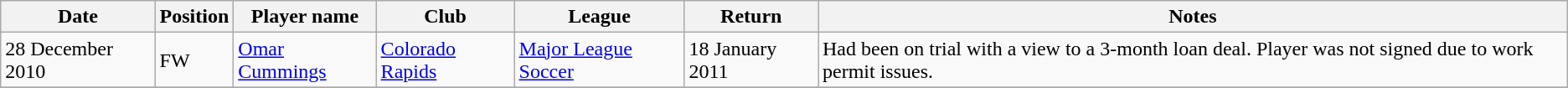<table class="wikitable">
<tr>
<th>Date</th>
<th>Position</th>
<th>Player name</th>
<th>Club</th>
<th>League</th>
<th>Return</th>
<th>Notes</th>
</tr>
<tr>
<td>28 December 2010</td>
<td>FW</td>
<td> <a href='#'>Omar Cummings</a></td>
<td> <a href='#'>Colorado Rapids</a></td>
<td> <a href='#'>Major League Soccer</a></td>
<td>18 January 2011</td>
<td>Had been on trial with a view to a 3-month loan deal. Player was not signed due to work permit issues.</td>
</tr>
<tr>
</tr>
</table>
